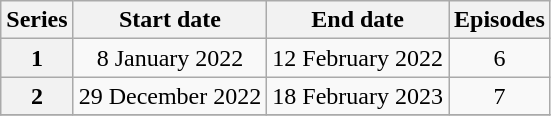<table class="wikitable" style="text-align:center;">
<tr>
<th>Series</th>
<th>Start date</th>
<th>End date</th>
<th>Episodes</th>
</tr>
<tr>
<th>1</th>
<td>8 January 2022</td>
<td>12 February 2022</td>
<td>6</td>
</tr>
<tr>
<th>2</th>
<td>29 December 2022</td>
<td>18 February 2023</td>
<td>7</td>
</tr>
<tr>
</tr>
</table>
